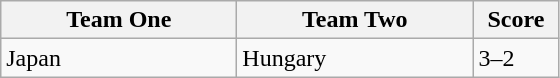<table class="wikitable">
<tr>
<th width=150>Team One</th>
<th width=150>Team Two</th>
<th width=50>Score</th>
</tr>
<tr>
<td>Japan</td>
<td>Hungary</td>
<td>3–2</td>
</tr>
</table>
